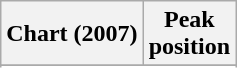<table class="wikitable sortable">
<tr>
<th>Chart (2007)</th>
<th>Peak<br>position</th>
</tr>
<tr>
</tr>
<tr>
</tr>
<tr>
</tr>
</table>
